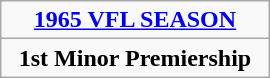<table class="wikitable"  style="width:180px; text-align:center; float:left; margin-right:1em">
<tr>
<td><strong><a href='#'>1965 VFL SEASON</a></strong></td>
</tr>
<tr>
<td><strong>1st Minor Premiership</strong></td>
</tr>
</table>
